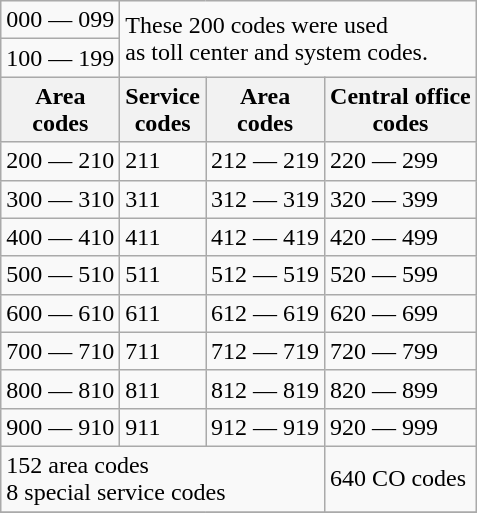<table class=wikitable style="float:right;">
<tr>
<td>000 — 099</td>
<td rowspan=2 colspan=4>These 200 codes were used<br> as toll center and system codes.</td>
</tr>
<tr>
<td>100 — 199</td>
</tr>
<tr>
<th>Area<br>codes</th>
<th>Service<br>codes</th>
<th>Area<br>codes</th>
<th>Central office<br>codes</th>
</tr>
<tr>
<td>200 — 210</td>
<td>211</td>
<td>212 — 219</td>
<td>220 — 299</td>
</tr>
<tr>
<td>300 — 310</td>
<td>311</td>
<td>312 — 319</td>
<td>320 — 399</td>
</tr>
<tr>
<td>400 — 410</td>
<td>411</td>
<td>412 — 419</td>
<td>420 — 499</td>
</tr>
<tr>
<td>500 — 510</td>
<td>511</td>
<td>512 — 519</td>
<td>520 — 599</td>
</tr>
<tr>
<td>600 — 610</td>
<td>611</td>
<td>612 — 619</td>
<td>620 — 699</td>
</tr>
<tr>
<td>700 — 710</td>
<td>711</td>
<td>712 — 719</td>
<td>720 — 799</td>
</tr>
<tr>
<td>800 — 810</td>
<td>811</td>
<td>812 — 819</td>
<td>820 — 899</td>
</tr>
<tr>
<td>900 — 910</td>
<td>911</td>
<td>912 — 919</td>
<td>920 — 999</td>
</tr>
<tr>
<td colspan=3>152 area codes<br>8 special service codes</td>
<td>640 CO codes</td>
</tr>
<tr>
</tr>
</table>
